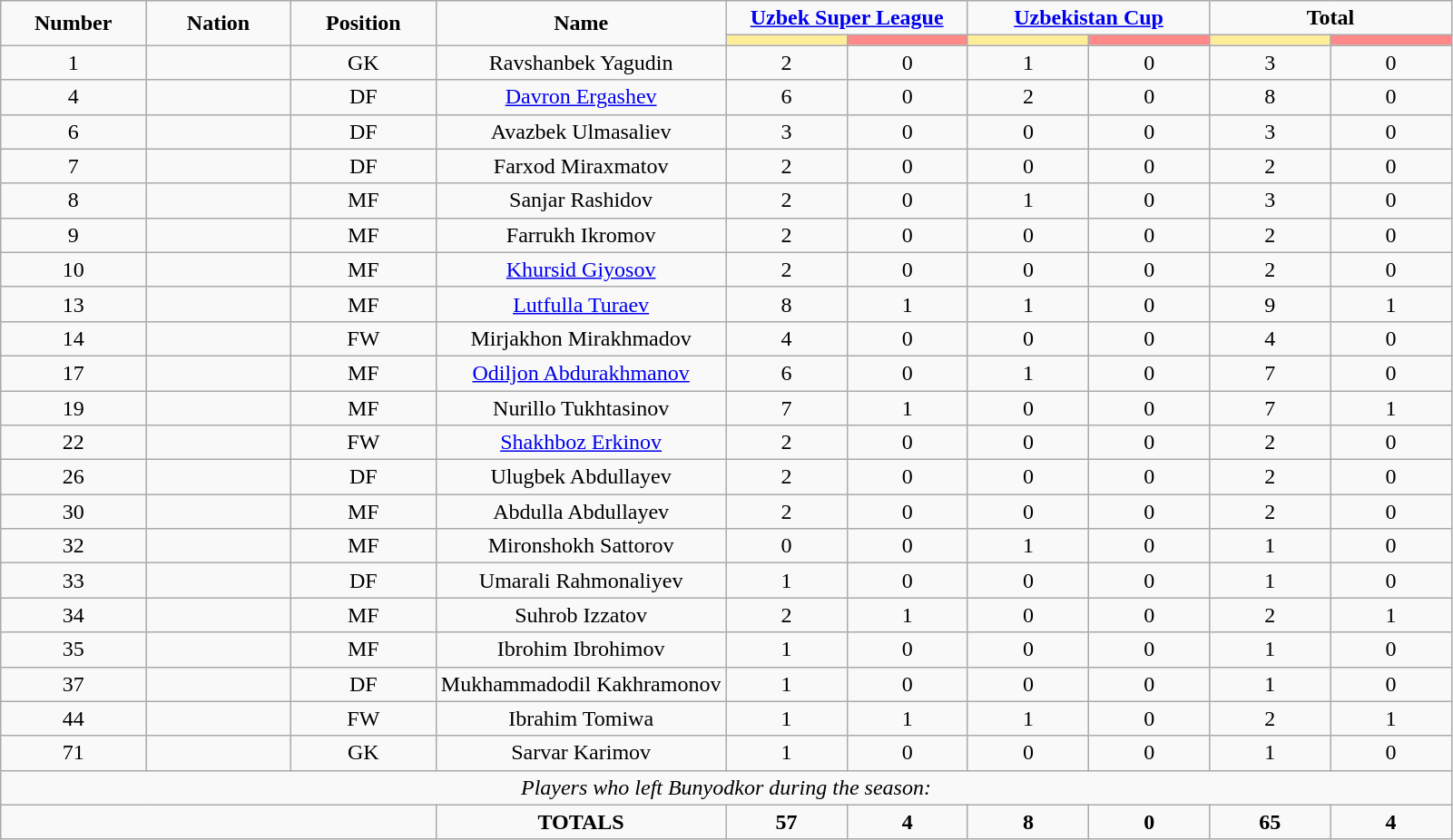<table class="wikitable" style="font-size: 100%; text-align: center;">
<tr>
<td rowspan="2" width="10%" align="center"><strong>Number</strong></td>
<td rowspan="2" width="10%" align="center"><strong>Nation</strong></td>
<td rowspan="2" width="10%" align="center"><strong>Position</strong></td>
<td rowspan="2" width="20%" align="center"><strong>Name</strong></td>
<td colspan="2" align="center"><strong><a href='#'>Uzbek Super League</a></strong></td>
<td colspan="2" align="center"><strong><a href='#'>Uzbekistan Cup</a></strong></td>
<td colspan="2" align="center"><strong>Total</strong></td>
</tr>
<tr>
<th width=80 style="background: #FFEE99"></th>
<th width=80 style="background: #FF8888"></th>
<th width=80 style="background: #FFEE99"></th>
<th width=80 style="background: #FF8888"></th>
<th width=80 style="background: #FFEE99"></th>
<th width=80 style="background: #FF8888"></th>
</tr>
<tr>
<td>1</td>
<td></td>
<td>GK</td>
<td>Ravshanbek Yagudin</td>
<td>2</td>
<td>0</td>
<td>1</td>
<td>0</td>
<td>3</td>
<td>0</td>
</tr>
<tr>
<td>4</td>
<td></td>
<td>DF</td>
<td><a href='#'>Davron Ergashev</a></td>
<td>6</td>
<td>0</td>
<td>2</td>
<td>0</td>
<td>8</td>
<td>0</td>
</tr>
<tr>
<td>6</td>
<td></td>
<td>DF</td>
<td>Avazbek Ulmasaliev</td>
<td>3</td>
<td>0</td>
<td>0</td>
<td>0</td>
<td>3</td>
<td>0</td>
</tr>
<tr>
<td>7</td>
<td></td>
<td>DF</td>
<td>Farxod Miraxmatov</td>
<td>2</td>
<td>0</td>
<td>0</td>
<td>0</td>
<td>2</td>
<td>0</td>
</tr>
<tr>
<td>8</td>
<td></td>
<td>MF</td>
<td>Sanjar Rashidov</td>
<td>2</td>
<td>0</td>
<td>1</td>
<td>0</td>
<td>3</td>
<td>0</td>
</tr>
<tr>
<td>9</td>
<td></td>
<td>MF</td>
<td>Farrukh Ikromov</td>
<td>2</td>
<td>0</td>
<td>0</td>
<td>0</td>
<td>2</td>
<td>0</td>
</tr>
<tr>
<td>10</td>
<td></td>
<td>MF</td>
<td><a href='#'>Khursid Giyosov</a></td>
<td>2</td>
<td>0</td>
<td>0</td>
<td>0</td>
<td>2</td>
<td>0</td>
</tr>
<tr>
<td>13</td>
<td></td>
<td>MF</td>
<td><a href='#'>Lutfulla Turaev</a></td>
<td>8</td>
<td>1</td>
<td>1</td>
<td>0</td>
<td>9</td>
<td>1</td>
</tr>
<tr>
<td>14</td>
<td></td>
<td>FW</td>
<td>Mirjakhon Mirakhmadov</td>
<td>4</td>
<td>0</td>
<td>0</td>
<td>0</td>
<td>4</td>
<td>0</td>
</tr>
<tr>
<td>17</td>
<td></td>
<td>MF</td>
<td><a href='#'>Odiljon Abdurakhmanov</a></td>
<td>6</td>
<td>0</td>
<td>1</td>
<td>0</td>
<td>7</td>
<td>0</td>
</tr>
<tr>
<td>19</td>
<td></td>
<td>MF</td>
<td>Nurillo Tukhtasinov</td>
<td>7</td>
<td>1</td>
<td>0</td>
<td>0</td>
<td>7</td>
<td>1</td>
</tr>
<tr>
<td>22</td>
<td></td>
<td>FW</td>
<td><a href='#'>Shakhboz Erkinov</a></td>
<td>2</td>
<td>0</td>
<td>0</td>
<td>0</td>
<td>2</td>
<td>0</td>
</tr>
<tr>
<td>26</td>
<td></td>
<td>DF</td>
<td>Ulugbek Abdullayev</td>
<td>2</td>
<td>0</td>
<td>0</td>
<td>0</td>
<td>2</td>
<td>0</td>
</tr>
<tr>
<td>30</td>
<td></td>
<td>MF</td>
<td>Abdulla Abdullayev</td>
<td>2</td>
<td>0</td>
<td>0</td>
<td>0</td>
<td>2</td>
<td>0</td>
</tr>
<tr>
<td>32</td>
<td></td>
<td>MF</td>
<td>Mironshokh Sattorov</td>
<td>0</td>
<td>0</td>
<td>1</td>
<td>0</td>
<td>1</td>
<td>0</td>
</tr>
<tr>
<td>33</td>
<td></td>
<td>DF</td>
<td>Umarali Rahmonaliyev</td>
<td>1</td>
<td>0</td>
<td>0</td>
<td>0</td>
<td>1</td>
<td>0</td>
</tr>
<tr>
<td>34</td>
<td></td>
<td>MF</td>
<td>Suhrob Izzatov</td>
<td>2</td>
<td>1</td>
<td>0</td>
<td>0</td>
<td>2</td>
<td>1</td>
</tr>
<tr>
<td>35</td>
<td></td>
<td>MF</td>
<td>Ibrohim Ibrohimov</td>
<td>1</td>
<td>0</td>
<td>0</td>
<td>0</td>
<td>1</td>
<td>0</td>
</tr>
<tr>
<td>37</td>
<td></td>
<td>DF</td>
<td>Mukhammadodil Kakhramonov</td>
<td>1</td>
<td>0</td>
<td>0</td>
<td>0</td>
<td>1</td>
<td>0</td>
</tr>
<tr>
<td>44</td>
<td></td>
<td>FW</td>
<td>Ibrahim Tomiwa</td>
<td>1</td>
<td>1</td>
<td>1</td>
<td>0</td>
<td>2</td>
<td>1</td>
</tr>
<tr>
<td>71</td>
<td></td>
<td>GK</td>
<td>Sarvar Karimov</td>
<td>1</td>
<td>0</td>
<td>0</td>
<td>0</td>
<td>1</td>
<td>0</td>
</tr>
<tr>
<td colspan="14"><em>Players who left Bunyodkor during the season:</em></td>
</tr>
<tr>
<td colspan="3"></td>
<td><strong>TOTALS</strong></td>
<td><strong>57</strong></td>
<td><strong>4</strong></td>
<td><strong>8</strong></td>
<td><strong>0</strong></td>
<td><strong>65</strong></td>
<td><strong>4</strong></td>
</tr>
</table>
